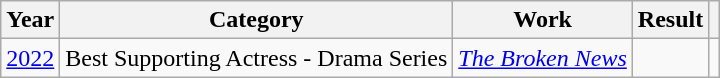<table class="wikitable plainrowheaders">
<tr>
<th>Year</th>
<th>Category</th>
<th>Work</th>
<th>Result</th>
<th></th>
</tr>
<tr>
<td><a href='#'>2022</a></td>
<td>Best Supporting Actress - Drama Series</td>
<td><em><a href='#'>The Broken News</a></em></td>
<td></td>
<td></td>
</tr>
</table>
